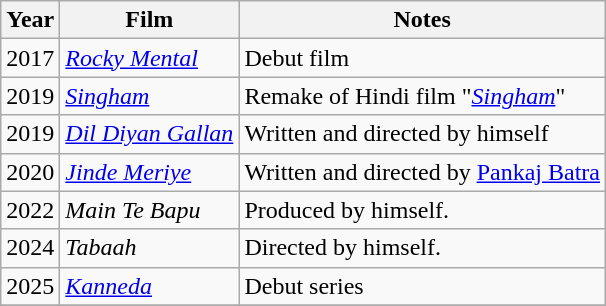<table class="wikitable sortable">
<tr>
<th>Year</th>
<th>Film</th>
<th>Notes</th>
</tr>
<tr>
<td>2017</td>
<td><em><a href='#'>Rocky Mental</a></em></td>
<td>Debut film</td>
</tr>
<tr>
<td>2019</td>
<td><em><a href='#'>Singham</a></em></td>
<td>Remake of Hindi film "<em><a href='#'>Singham</a></em>"</td>
</tr>
<tr>
<td>2019</td>
<td><em><a href='#'>Dil Diyan Gallan</a></em></td>
<td>Written and directed by himself</td>
</tr>
<tr>
<td>2020</td>
<td><em><a href='#'>Jinde Meriye</a></em></td>
<td>Written and directed by <a href='#'>Pankaj Batra</a></td>
</tr>
<tr>
<td>2022</td>
<td><em>Main Te Bapu</em> </td>
<td>Produced by himself.</td>
</tr>
<tr>
<td>2024</td>
<td><em>Tabaah</em> </td>
<td>Directed by himself.</td>
</tr>
<tr>
<td>2025</td>
<td><em><a href='#'>Kanneda</a></em></td>
<td>Debut series</td>
</tr>
<tr>
</tr>
</table>
